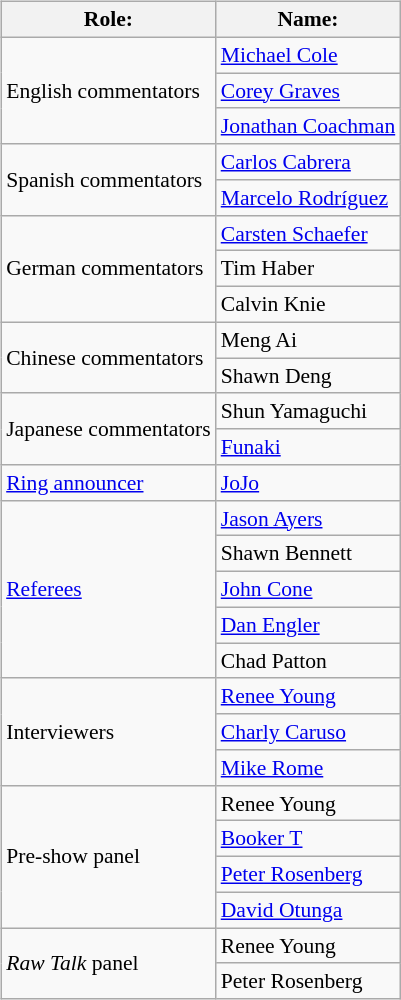<table class=wikitable style="font-size:90%; margin: 0.5em 0 0.5em 1em; float: right; clear: right;">
<tr>
<th>Role:</th>
<th>Name:</th>
</tr>
<tr>
<td rowspan=3>English commentators</td>
<td><a href='#'>Michael Cole</a></td>
</tr>
<tr>
<td><a href='#'>Corey Graves</a></td>
</tr>
<tr>
<td><a href='#'>Jonathan Coachman</a></td>
</tr>
<tr>
<td rowspan=2>Spanish commentators</td>
<td><a href='#'>Carlos Cabrera</a></td>
</tr>
<tr>
<td><a href='#'>Marcelo Rodríguez</a></td>
</tr>
<tr>
<td rowspan=3>German commentators</td>
<td><a href='#'>Carsten Schaefer</a></td>
</tr>
<tr>
<td>Tim Haber</td>
</tr>
<tr>
<td>Calvin Knie</td>
</tr>
<tr>
<td rowspan=2>Chinese commentators</td>
<td>Meng Ai</td>
</tr>
<tr>
<td>Shawn Deng</td>
</tr>
<tr>
<td rowspan=2>Japanese commentators</td>
<td>Shun Yamaguchi</td>
</tr>
<tr>
<td><a href='#'>Funaki</a></td>
</tr>
<tr>
<td rowspan=1><a href='#'>Ring announcer</a></td>
<td><a href='#'>JoJo</a></td>
</tr>
<tr>
<td rowspan=5><a href='#'>Referees</a></td>
<td><a href='#'>Jason Ayers</a></td>
</tr>
<tr>
<td>Shawn Bennett</td>
</tr>
<tr>
<td><a href='#'>John Cone</a></td>
</tr>
<tr>
<td><a href='#'>Dan Engler</a></td>
</tr>
<tr>
<td>Chad Patton</td>
</tr>
<tr>
<td rowspan=3>Interviewers</td>
<td><a href='#'>Renee Young</a></td>
</tr>
<tr>
<td><a href='#'>Charly Caruso</a></td>
</tr>
<tr>
<td><a href='#'>Mike Rome</a></td>
</tr>
<tr>
<td rowspan=4>Pre-show panel</td>
<td>Renee Young</td>
</tr>
<tr>
<td><a href='#'>Booker T</a></td>
</tr>
<tr>
<td><a href='#'>Peter Rosenberg</a></td>
</tr>
<tr>
<td><a href='#'>David Otunga</a></td>
</tr>
<tr>
<td rowspan=2><em>Raw Talk</em> panel</td>
<td>Renee Young</td>
</tr>
<tr>
<td>Peter Rosenberg</td>
</tr>
</table>
